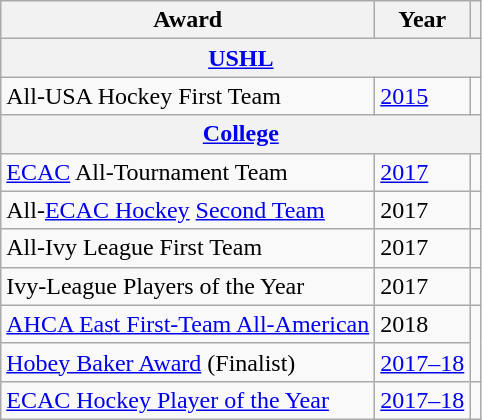<table class="wikitable">
<tr>
<th>Award</th>
<th>Year</th>
<th></th>
</tr>
<tr>
<th colspan="3"><a href='#'>USHL</a></th>
</tr>
<tr>
<td>All-USA Hockey First Team</td>
<td><a href='#'>2015</a></td>
<td></td>
</tr>
<tr>
<th colspan="3"><a href='#'>College</a></th>
</tr>
<tr>
<td><a href='#'>ECAC</a> All-Tournament Team</td>
<td><a href='#'>2017</a></td>
<td></td>
</tr>
<tr>
<td>All-<a href='#'>ECAC Hockey</a> <a href='#'>Second Team</a></td>
<td>2017</td>
<td></td>
</tr>
<tr>
<td>All-Ivy League First Team</td>
<td>2017</td>
<td></td>
</tr>
<tr>
<td>Ivy-League Players of the Year</td>
<td>2017</td>
<td></td>
</tr>
<tr>
<td><a href='#'>AHCA East First-Team All-American</a></td>
<td>2018</td>
<td rowspan="2"></td>
</tr>
<tr>
<td><a href='#'>Hobey Baker Award</a> (Finalist)</td>
<td><a href='#'>2017–18</a></td>
</tr>
<tr>
<td><a href='#'>ECAC Hockey Player of the Year</a></td>
<td><a href='#'>2017–18</a></td>
<td></td>
</tr>
</table>
